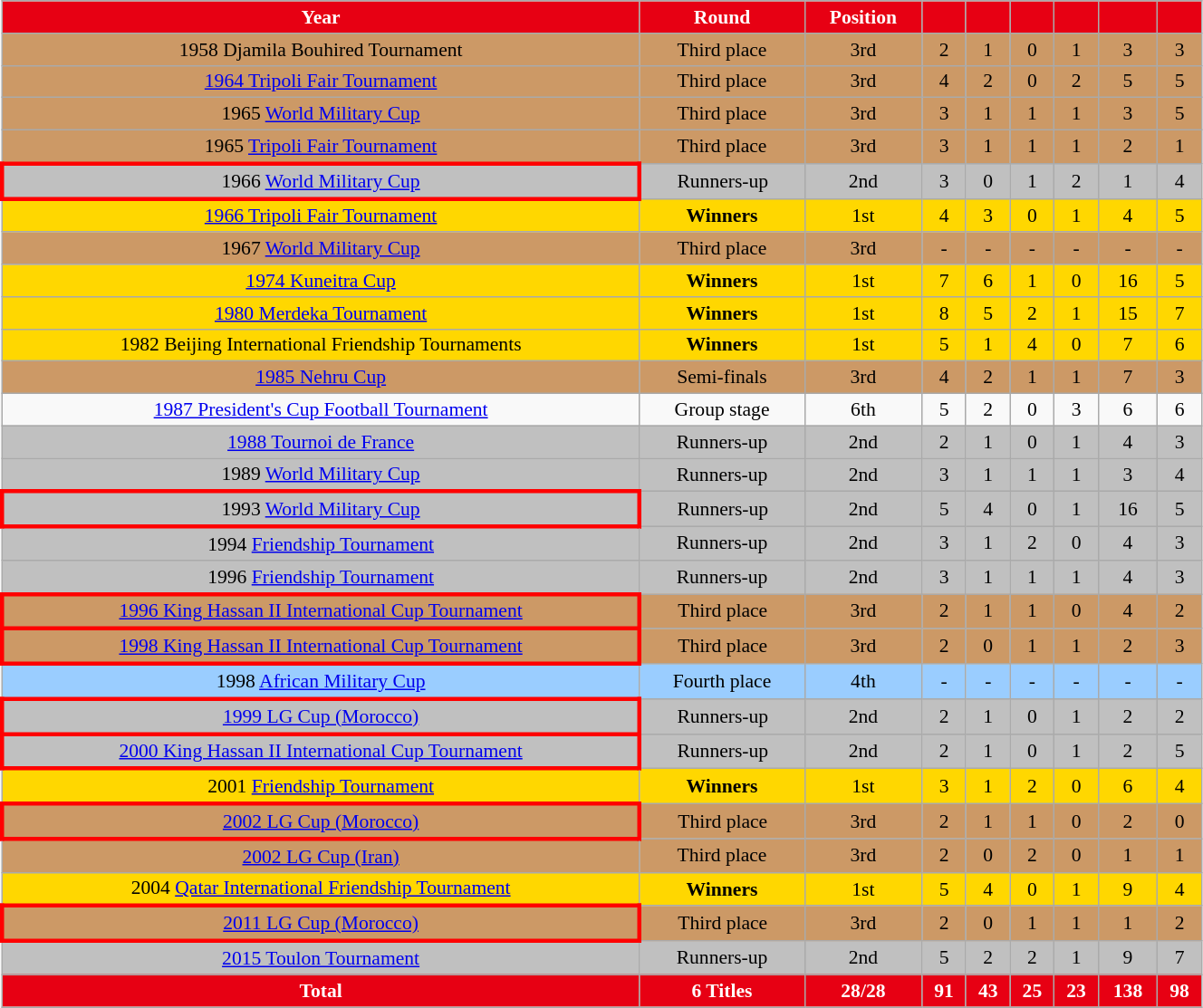<table class="wikitable" style="font-size:90%; text-align:center; width:70%">
<tr>
<th style="background:#E70013; color:white;">Year</th>
<th style="background:#E70013; color:white;">Round</th>
<th style="background:#E70013; color:white;">Position</th>
<th style="background:#E70013; color:white;"></th>
<th style="background:#E70013; color:white;"></th>
<th style="background:#E70013; color:white;"></th>
<th style="background:#E70013; color:white;"></th>
<th style="background:#E70013; color:white;"></th>
<th style="background:#E70013; color:white;"></th>
</tr>
<tr style="background:#c96;">
<td> 1958 Djamila Bouhired Tournament</td>
<td>Third place</td>
<td>3rd</td>
<td>2</td>
<td>1</td>
<td>0</td>
<td>1</td>
<td>3</td>
<td>3</td>
</tr>
<tr style="background:#c96;">
<td> <a href='#'>1964 Tripoli Fair Tournament</a></td>
<td>Third place</td>
<td>3rd</td>
<td>4</td>
<td>2</td>
<td>0</td>
<td>2</td>
<td>5</td>
<td>5</td>
</tr>
<tr style="background:#c96;">
<td> 1965 <a href='#'>World Military Cup</a></td>
<td>Third place</td>
<td>3rd</td>
<td>3</td>
<td>1</td>
<td>1</td>
<td>1</td>
<td>3</td>
<td>5</td>
</tr>
<tr style="background:#c96;">
<td> 1965 <a href='#'>Tripoli Fair Tournament</a></td>
<td>Third place</td>
<td>3rd</td>
<td>3</td>
<td>1</td>
<td>1</td>
<td>1</td>
<td>2</td>
<td>1</td>
</tr>
<tr style="background:silver;">
<td style="border: 3px solid red"> 1966 <a href='#'>World Military Cup</a></td>
<td>Runners-up</td>
<td>2nd</td>
<td>3</td>
<td>0</td>
<td>1</td>
<td>2</td>
<td>1</td>
<td>4</td>
</tr>
<tr style="background:Gold;">
<td> <a href='#'>1966 Tripoli Fair Tournament</a></td>
<td><strong>Winners</strong></td>
<td>1st</td>
<td>4</td>
<td>3</td>
<td>0</td>
<td>1</td>
<td>4</td>
<td>5</td>
</tr>
<tr style="background:#c96;">
<td> 1967 <a href='#'>World Military Cup</a></td>
<td>Third place</td>
<td>3rd</td>
<td>-</td>
<td>-</td>
<td>-</td>
<td>-</td>
<td>-</td>
<td>-</td>
</tr>
<tr style="background:Gold;">
<td> <a href='#'>1974 Kuneitra Cup</a></td>
<td><strong>Winners</strong></td>
<td>1st</td>
<td>7</td>
<td>6</td>
<td>1</td>
<td>0</td>
<td>16</td>
<td>5</td>
</tr>
<tr style="background:Gold;">
<td> <a href='#'>1980 Merdeka Tournament</a></td>
<td><strong>Winners</strong></td>
<td>1st</td>
<td>8</td>
<td>5</td>
<td>2</td>
<td>1</td>
<td>15</td>
<td>7</td>
</tr>
<tr style="background:Gold;">
<td> 1982 Beijing International Friendship Tournaments</td>
<td><strong>Winners</strong></td>
<td>1st</td>
<td>5</td>
<td>1</td>
<td>4</td>
<td>0</td>
<td>7</td>
<td>6</td>
</tr>
<tr style="background:#c96;">
<td> <a href='#'>1985 Nehru Cup</a></td>
<td>Semi-finals</td>
<td>3rd</td>
<td>4</td>
<td>2</td>
<td>1</td>
<td>1</td>
<td>7</td>
<td>3</td>
</tr>
<tr>
<td> <a href='#'>1987 President's Cup Football Tournament</a></td>
<td>Group stage</td>
<td>6th</td>
<td>5</td>
<td>2</td>
<td>0</td>
<td>3</td>
<td>6</td>
<td>6</td>
</tr>
<tr style="background:silver;">
<td> <a href='#'>1988 Tournoi de France</a></td>
<td>Runners-up</td>
<td>2nd</td>
<td>2</td>
<td>1</td>
<td>0</td>
<td>1</td>
<td>4</td>
<td>3</td>
</tr>
<tr style="background:silver;">
<td> 1989 <a href='#'>World Military Cup</a></td>
<td>Runners-up</td>
<td>2nd</td>
<td>3</td>
<td>1</td>
<td>1</td>
<td>1</td>
<td>3</td>
<td>4</td>
</tr>
<tr style="background:silver;">
<td style="border: 3px solid red"> 1993 <a href='#'>World Military Cup</a></td>
<td>Runners-up</td>
<td>2nd</td>
<td>5</td>
<td>4</td>
<td>0</td>
<td>1</td>
<td>16</td>
<td>5</td>
</tr>
<tr style="background:silver;">
<td> 1994 <a href='#'>Friendship Tournament</a></td>
<td>Runners-up</td>
<td>2nd</td>
<td>3</td>
<td>1</td>
<td>2</td>
<td>0</td>
<td>4</td>
<td>3</td>
</tr>
<tr style="background:silver;">
<td> 1996 <a href='#'>Friendship Tournament</a></td>
<td>Runners-up</td>
<td>2nd</td>
<td>3</td>
<td>1</td>
<td>1</td>
<td>1</td>
<td>4</td>
<td>3</td>
</tr>
<tr style="background:#c96;">
<td style="border: 3px solid red"> <a href='#'>1996 King Hassan II International Cup Tournament</a></td>
<td>Third place</td>
<td>3rd</td>
<td>2</td>
<td>1</td>
<td>1</td>
<td>0</td>
<td>4</td>
<td>2</td>
</tr>
<tr style="background:#c96;">
<td style="border: 3px solid red"> <a href='#'>1998 King Hassan II International Cup Tournament</a></td>
<td>Third place</td>
<td>3rd</td>
<td>2</td>
<td>0</td>
<td>1</td>
<td>1</td>
<td>2</td>
<td>3</td>
</tr>
<tr style="background:#9acdff;">
<td> 1998 <a href='#'>African Military Cup</a></td>
<td>Fourth place</td>
<td>4th</td>
<td>-</td>
<td>-</td>
<td>-</td>
<td>-</td>
<td>-</td>
<td>-</td>
</tr>
<tr style="background:silver;">
<td style="border: 3px solid red"> <a href='#'>1999 LG Cup (Morocco)</a></td>
<td>Runners-up</td>
<td>2nd</td>
<td>2</td>
<td>1</td>
<td>0</td>
<td>1</td>
<td>2</td>
<td>2</td>
</tr>
<tr style="background:silver;">
<td style="border: 3px solid red"> <a href='#'>2000 King Hassan II International Cup Tournament</a></td>
<td>Runners-up</td>
<td>2nd</td>
<td>2</td>
<td>1</td>
<td>0</td>
<td>1</td>
<td>2</td>
<td>5</td>
</tr>
<tr style="background:Gold;">
<td> 2001 <a href='#'>Friendship Tournament</a></td>
<td><strong>Winners</strong></td>
<td>1st</td>
<td>3</td>
<td>1</td>
<td>2</td>
<td>0</td>
<td>6</td>
<td>4</td>
</tr>
<tr style="background:#c96;">
<td style="border: 3px solid red"> <a href='#'>2002 LG Cup (Morocco)</a></td>
<td>Third place</td>
<td>3rd</td>
<td>2</td>
<td>1</td>
<td>1</td>
<td>0</td>
<td>2</td>
<td>0</td>
</tr>
<tr style="background:#c96;">
<td> <a href='#'>2002 LG Cup (Iran)</a></td>
<td>Third place</td>
<td>3rd</td>
<td>2</td>
<td>0</td>
<td>2</td>
<td>0</td>
<td>1</td>
<td>1</td>
</tr>
<tr style="background:Gold;">
<td> 2004 <a href='#'>Qatar International Friendship Tournament</a></td>
<td><strong>Winners</strong></td>
<td>1st</td>
<td>5</td>
<td>4</td>
<td>0</td>
<td>1</td>
<td>9</td>
<td>4</td>
</tr>
<tr style="background:#c96;">
<td style="border: 3px solid red"> <a href='#'>2011 LG Cup (Morocco)</a></td>
<td>Third place</td>
<td>3rd</td>
<td>2</td>
<td>0</td>
<td>1</td>
<td>1</td>
<td>1</td>
<td>2</td>
</tr>
<tr style="background:silver;">
<td> <a href='#'>2015 Toulon Tournament</a></td>
<td>Runners-up</td>
<td>2nd</td>
<td>5</td>
<td>2</td>
<td>2</td>
<td>1</td>
<td>9</td>
<td>7</td>
</tr>
<tr>
<th style="background:#E70013; color:white;">Total</th>
<th style="background:#E70013; color:white;">6 Titles</th>
<th style="background:#E70013; color:white;">28/28</th>
<th style="background:#E70013; color:white;">91</th>
<th style="background:#E70013; color:white;">43</th>
<th style="background:#E70013; color:white;">25</th>
<th style="background:#E70013; color:white;">23</th>
<th style="background:#E70013; color:white;">138</th>
<th style="background:#E70013; color:white;">98</th>
</tr>
</table>
